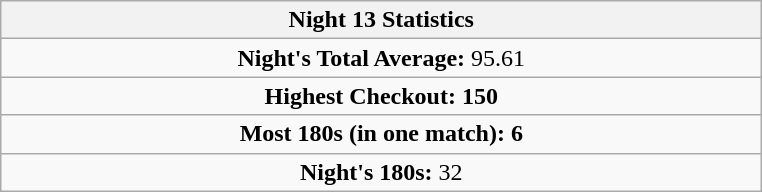<table class=wikitable style="text-align:center">
<tr>
<th width=500>Night 13 Statistics</th>
</tr>
<tr align=center>
<td colspan="3"><strong>Night's Total Average:</strong> 95.61 </td>
</tr>
<tr align=center>
<td colspan="3"><strong>Highest Checkout:</strong>  <strong>150</strong></td>
</tr>
<tr align=center>
<td colspan="3"><strong>Most 180s (in one match):</strong>  <strong>6</strong></td>
</tr>
<tr align=center>
<td colspan="3"><strong>Night's 180s:</strong> 32</td>
</tr>
</table>
